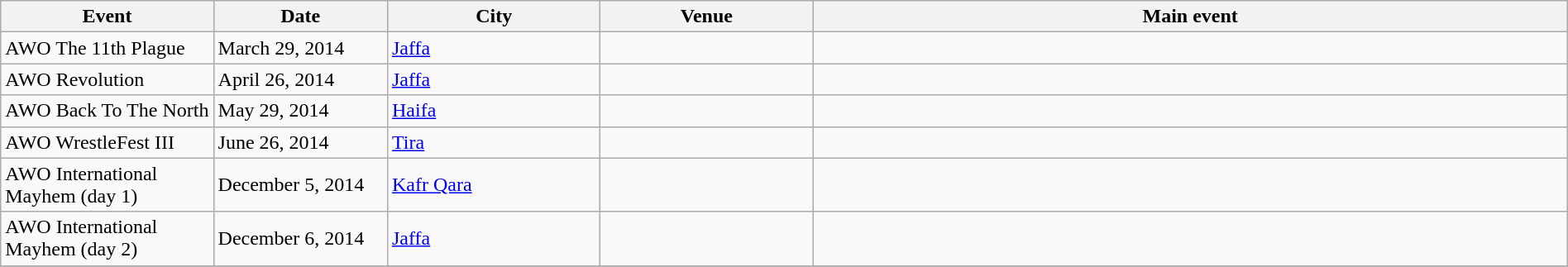<table class="wikitable" width=100%>
<tr>
<th width=11%>Event</th>
<th width=9%>Date</th>
<th width=11%>City</th>
<th width=11%>Venue</th>
<th width=39%>Main event</th>
</tr>
<tr>
<td>AWO The 11th Plague</td>
<td>March 29, 2014</td>
<td><a href='#'>Jaffa</a></td>
<td></td>
<td></td>
</tr>
<tr>
<td>AWO Revolution</td>
<td>April 26, 2014</td>
<td><a href='#'>Jaffa</a></td>
<td></td>
<td></td>
</tr>
<tr>
<td>AWO Back To The North</td>
<td>May 29, 2014</td>
<td><a href='#'>Haifa</a></td>
<td></td>
<td></td>
</tr>
<tr>
<td>AWO WrestleFest III</td>
<td>June 26, 2014</td>
<td><a href='#'>Tira</a></td>
<td></td>
<td></td>
</tr>
<tr>
<td>AWO International Mayhem (day 1)</td>
<td>December 5, 2014</td>
<td><a href='#'>Kafr Qara</a></td>
<td></td>
<td></td>
</tr>
<tr>
<td>AWO International Mayhem (day 2)</td>
<td>December 6, 2014</td>
<td><a href='#'>Jaffa</a></td>
<td></td>
<td></td>
</tr>
<tr>
</tr>
</table>
